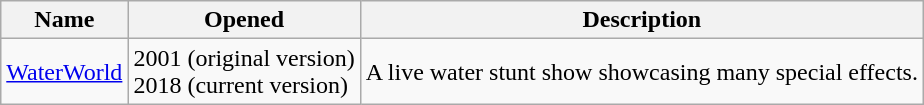<table class="wikitable">
<tr>
<th>Name</th>
<th>Opened</th>
<th>Description</th>
</tr>
<tr>
<td><a href='#'>WaterWorld</a></td>
<td>2001 (original version)<br>2018 (current version)</td>
<td>A live water stunt show showcasing many special effects.</td>
</tr>
</table>
